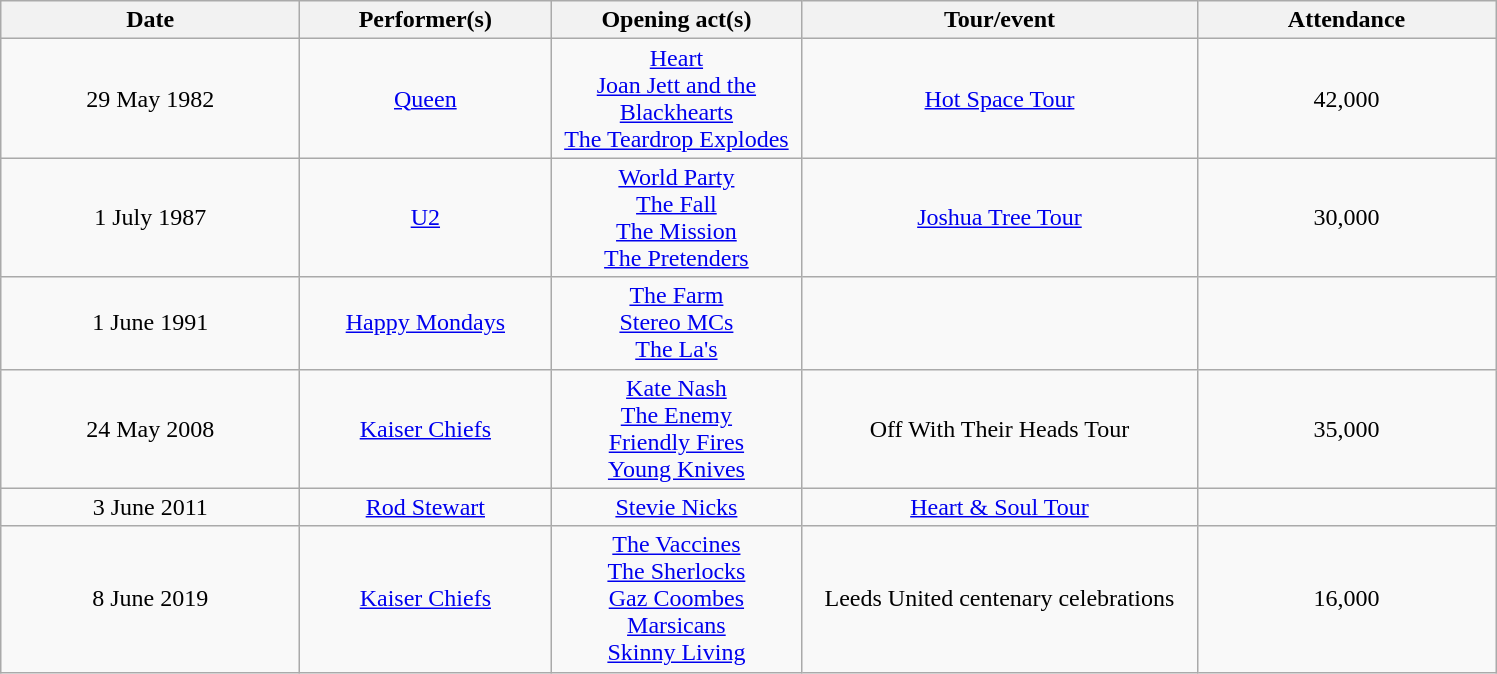<table class="wikitable plainrowheaders" style="text-align:center;">
<tr>
<th scope="col" style="width:12em;">Date</th>
<th scope="col" style="width:10em;">Performer(s)</th>
<th scope="col" style="width:10em;">Opening act(s)</th>
<th scope="col" style="width:16em;">Tour/event</th>
<th scope="col" style="width:12em;">Attendance</th>
</tr>
<tr>
<td>29 May 1982</td>
<td><a href='#'>Queen</a></td>
<td><a href='#'>Heart</a><br><a href='#'>Joan Jett and the Blackhearts</a><br> <a href='#'>The Teardrop Explodes</a></td>
<td><a href='#'>Hot Space Tour</a></td>
<td>42,000</td>
</tr>
<tr>
<td>1 July 1987</td>
<td><a href='#'>U2</a></td>
<td><a href='#'>World Party</a><br><a href='#'>The Fall</a><br><a href='#'>The Mission</a><br><a href='#'>The Pretenders</a></td>
<td><a href='#'>Joshua Tree Tour</a></td>
<td>30,000</td>
</tr>
<tr>
<td>1 June 1991</td>
<td><a href='#'>Happy Mondays</a></td>
<td><a href='#'>The Farm</a><br><a href='#'>Stereo MCs</a><br><a href='#'>The La's</a></td>
<td></td>
<td></td>
</tr>
<tr>
<td>24 May 2008</td>
<td><a href='#'>Kaiser Chiefs</a></td>
<td><a href='#'>Kate Nash</a><br><a href='#'>The Enemy</a><br><a href='#'>Friendly Fires</a><br><a href='#'>Young Knives</a></td>
<td>Off With Their Heads Tour</td>
<td>35,000</td>
</tr>
<tr>
<td>3 June 2011</td>
<td><a href='#'>Rod Stewart</a></td>
<td><a href='#'>Stevie Nicks</a></td>
<td><a href='#'>Heart & Soul Tour</a></td>
<td></td>
</tr>
<tr>
<td>8 June 2019</td>
<td><a href='#'>Kaiser Chiefs</a></td>
<td><a href='#'>The Vaccines</a><br><a href='#'>The Sherlocks</a><br><a href='#'>Gaz Coombes</a><br><a href='#'>Marsicans</a><br><a href='#'>Skinny Living</a></td>
<td>Leeds United centenary celebrations</td>
<td>16,000</td>
</tr>
</table>
